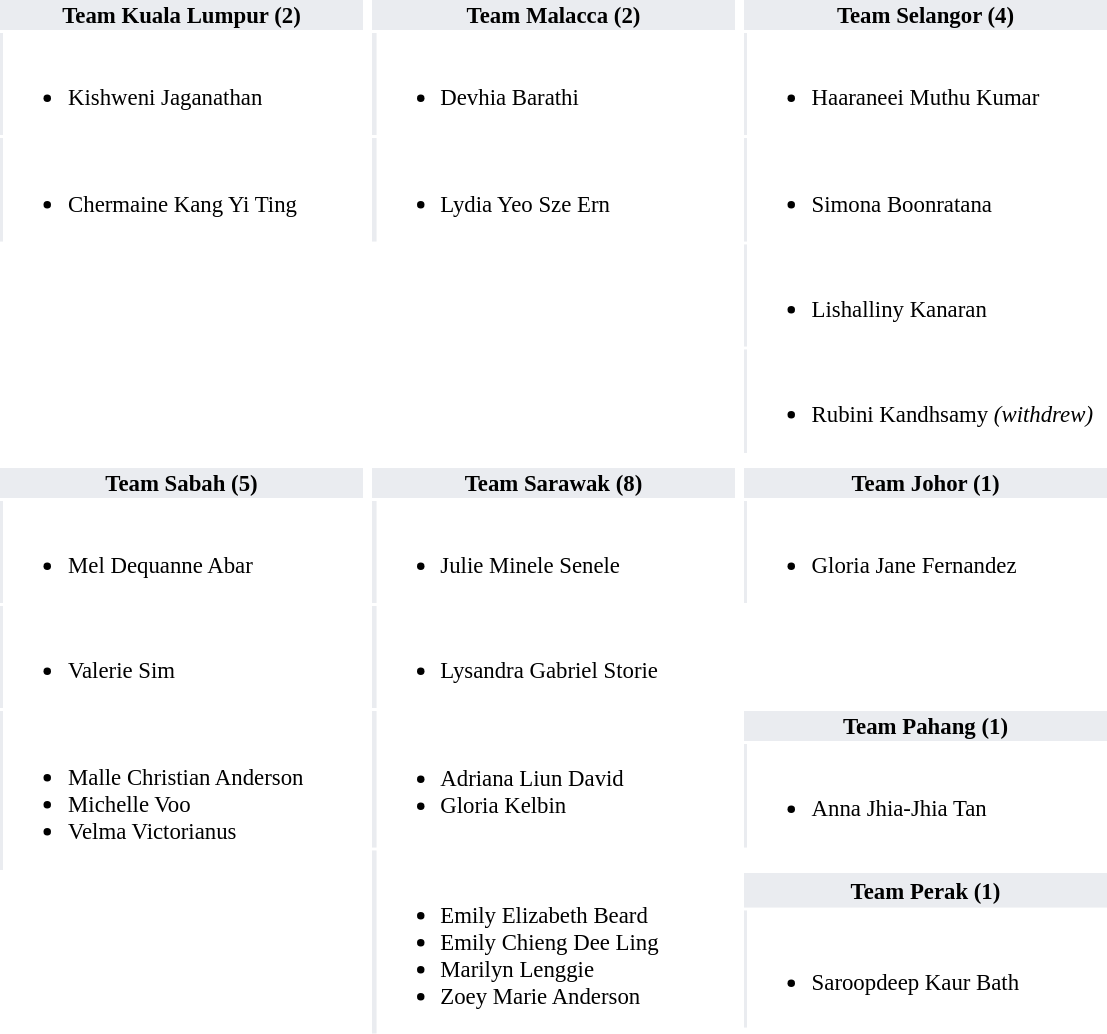<table style="font-size: 95%";>
<tr>
<th width=240px bgcolor=#eaecf0 colspan=2><span>Team Kuala Lumpur (2)</span></th>
<td rowspan=99></td>
<th width=240px bgcolor=#eaecf0 colspan=2><span>Team Malacca (2)</span></th>
<td rowspan=99></td>
<th width=240px bgcolor=#eaecf0 colspan=2><span>Team Selangor (4)</span></th>
</tr>
<tr style="vertical-align: top;"|>
<th bgcolor=#eaecf0></th>
<td><br><ul><li>Kishweni Jaganathan</li></ul></td>
<th bgcolor=#eaecf0></th>
<td><br><ul><li>Devhia Barathi</li></ul></td>
<th bgcolor=#eaecf0></th>
<td><br><ul><li>Haaraneei Muthu Kumar</li></ul></td>
</tr>
<tr>
<th bgcolor=#eaecf0></th>
<td><br><ul><li>Chermaine Kang Yi Ting</li></ul></td>
<th bgcolor=#eaecf0></th>
<td><br><ul><li>Lydia Yeo Sze Ern</li></ul></td>
<th bgcolor=#eaecf0></th>
<td><br><ul><li>Simona Boonratana</li></ul></td>
</tr>
<tr>
<td></td>
<td></td>
<td></td>
<td></td>
<th bgcolor=#eaecf0></th>
<td><br><ul><li>Lishalliny Kanaran</li></ul></td>
</tr>
<tr>
<td></td>
<td></td>
<td></td>
<td></td>
<th bgcolor=#eaecf0></th>
<td><br><ul><li>Rubini Kandhsamy <em>(withdrew)</em></li></ul></td>
</tr>
<tr>
<td></td>
</tr>
<tr>
<td></td>
</tr>
<tr>
<th width=240px bgcolor=#eaecf0 colspan=2><span>Team Sabah (5)</span></th>
<th width=240px bgcolor=#eaecf0 colspan=2><span>Team Sarawak (8)</span></th>
<th width=240px bgcolor=#eaecf0 colspan=2><span>Team Johor (1)</span></th>
</tr>
<tr style="vertical-align: top;"|>
<th bgcolor=#eaecf0></th>
<td><br><ul><li>Mel Dequanne Abar</li></ul></td>
<th bgcolor=#eaecf0></th>
<td><br><ul><li>Julie Minele Senele</li></ul></td>
<th bgcolor=#eaecf0></th>
<td><br><ul><li>Gloria Jane Fernandez</li></ul></td>
</tr>
<tr>
<th bgcolor=#eaecf0></th>
<td><br><ul><li>Valerie Sim</li></ul></td>
<th bgcolor=#eaecf0></th>
<td><br><ul><li>Lysandra Gabriel Storie</li></ul></td>
</tr>
<tr>
<th bgcolor=#eaecf0 rowspan=3></th>
<td rowspan=3><br><ul><li>Malle Christian Anderson</li><li>Michelle Voo</li><li>Velma Victorianus</li></ul></td>
<th bgcolor=#eaecf0 rowspan=2></th>
<td rowspan=2><br><ul><li>Adriana Liun David</li><li>Gloria Kelbin</li></ul></td>
<th width=240px bgcolor=#eaecf0 colspan=2><span>Team Pahang (1)</span></th>
</tr>
<tr>
<th bgcolor=#eaecf0></th>
<td><br><ul><li>Anna Jhia-Jhia Tan</li></ul></td>
</tr>
<tr>
<th bgcolor=#eaecf0 rowspan=4></th>
<td rowspan=4><br><ul><li>Emily Elizabeth Beard</li><li>Emily Chieng Dee Ling</li><li>Marilyn Lenggie</li><li>Zoey Marie Anderson</li></ul></td>
</tr>
<tr>
<td colspan=2></td>
<th width=240px bgcolor=#eaecf0 colspan=2><span>Team Perak (1)</span></th>
</tr>
<tr>
<td></td>
<td></td>
<th bgcolor=#eaecf0></th>
<td><br><ul><li>Saroopdeep Kaur Bath</li></ul></td>
</tr>
<tr>
<td></td>
<td></td>
<td></td>
</tr>
</table>
